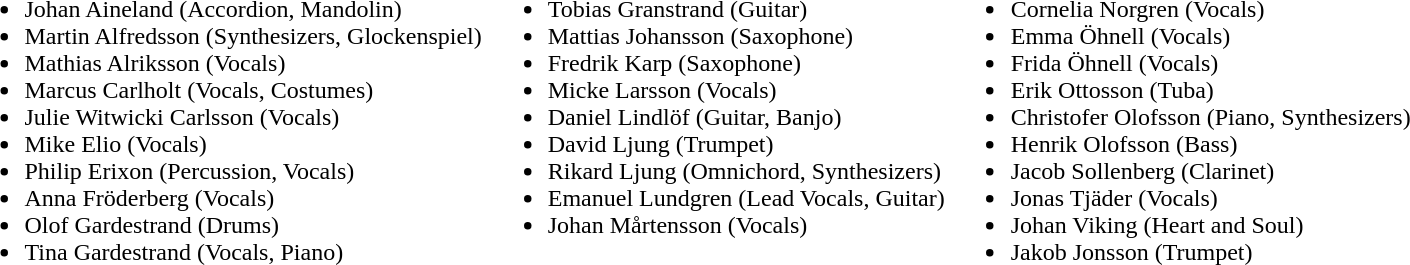<table>
<tr>
<td valign="top"><br><ul><li>Johan Aineland (Accordion, Mandolin)</li><li>Martin Alfredsson (Synthesizers, Glockenspiel)</li><li>Mathias Alriksson (Vocals)</li><li>Marcus Carlholt (Vocals, Costumes)</li><li>Julie Witwicki Carlsson (Vocals)</li><li>Mike Elio (Vocals)</li><li>Philip Erixon (Percussion, Vocals)</li><li>Anna Fröderberg (Vocals)</li><li>Olof Gardestrand (Drums)</li><li>Tina Gardestrand (Vocals, Piano)</li></ul></td>
<td valign="top"><br><ul><li>Tobias Granstrand (Guitar)</li><li>Mattias Johansson (Saxophone)</li><li>Fredrik Karp (Saxophone)</li><li>Micke Larsson (Vocals)</li><li>Daniel Lindlöf (Guitar, Banjo)</li><li>David Ljung (Trumpet)</li><li>Rikard Ljung (Omnichord, Synthesizers)</li><li>Emanuel Lundgren (Lead Vocals, Guitar)</li><li>Johan Mårtensson (Vocals)</li></ul></td>
<td valign="top"><br><ul><li>Cornelia Norgren (Vocals)</li><li>Emma Öhnell (Vocals)</li><li>Frida Öhnell (Vocals)</li><li>Erik Ottosson (Tuba)</li><li>Christofer Olofsson (Piano, Synthesizers)</li><li>Henrik Olofsson (Bass)</li><li>Jacob Sollenberg (Clarinet)</li><li>Jonas Tjäder (Vocals)</li><li>Johan Viking (Heart and Soul)</li><li>Jakob Jonsson (Trumpet)</li></ul></td>
</tr>
</table>
